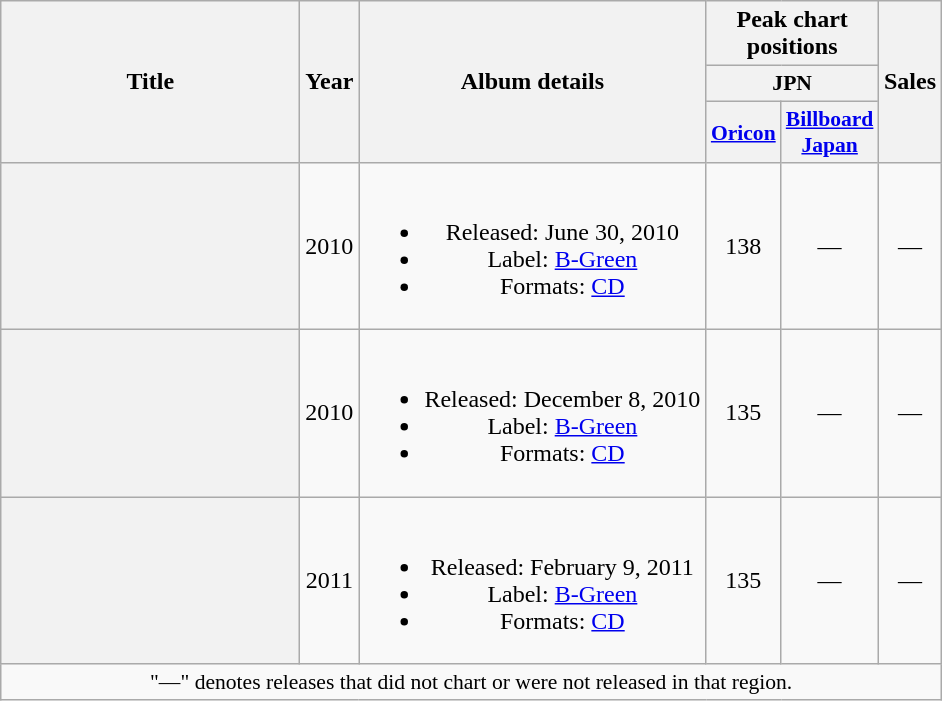<table class="wikitable plainrowheaders" style="text-align:center;">
<tr>
<th scope="col" rowspan="3" style="width:12em;">Title</th>
<th scope="col" rowspan="3">Year</th>
<th scope="col" rowspan="3">Album details</th>
<th scope="col" colspan="2">Peak chart positions</th>
<th scope="col" rowspan="3">Sales</th>
</tr>
<tr>
<th scope="col" style="width:3em;font-size:90%;" colspan="2">JPN</th>
</tr>
<tr>
<th scope="col" style="width:3em;font-size:90%;"><a href='#'>Oricon</a></th>
<th scope="col" style="width:3em;font-size:90%;"><a href='#'>Billboard Japan</a></th>
</tr>
<tr>
<th scope="row"></th>
<td>2010</td>
<td><br><ul><li>Released: June 30, 2010</li><li>Label: <a href='#'>B-Green</a></li><li>Formats: <a href='#'>CD</a></li></ul></td>
<td>138</td>
<td>—</td>
<td>—</td>
</tr>
<tr>
<th scope="row"></th>
<td>2010</td>
<td><br><ul><li>Released: December 8, 2010</li><li>Label: <a href='#'>B-Green</a></li><li>Formats: <a href='#'>CD</a></li></ul></td>
<td>135</td>
<td>—</td>
<td>—</td>
</tr>
<tr>
<th scope="row"></th>
<td>2011</td>
<td><br><ul><li>Released: February 9, 2011</li><li>Label: <a href='#'>B-Green</a></li><li>Formats: <a href='#'>CD</a></li></ul></td>
<td>135</td>
<td>—</td>
<td>—</td>
</tr>
<tr>
<td colspan="6" style="font-size:90%;">"—" denotes releases that did not chart or were not released in that region.</td>
</tr>
</table>
